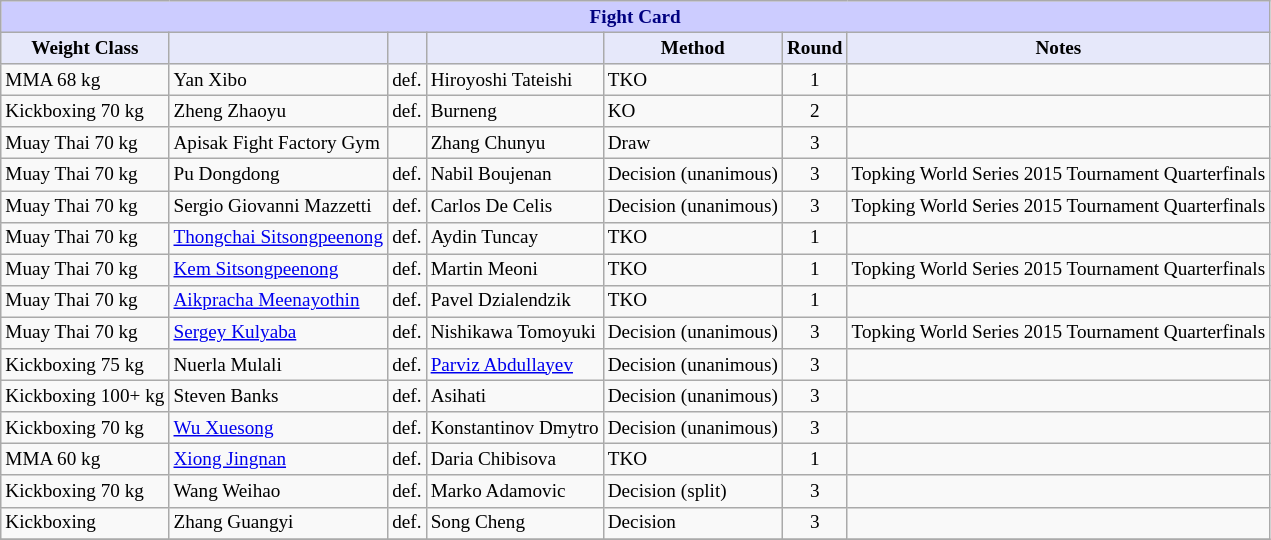<table class="wikitable" style="font-size: 80%;">
<tr>
<th colspan="8" style="background-color: #ccf; color: #000080; text-align: center;"><strong>Fight Card</strong></th>
</tr>
<tr>
<th colspan="1" style="background-color: #E6E8FA; color: #000000; text-align: center;">Weight Class</th>
<th colspan="1" style="background-color: #E6E8FA; color: #000000; text-align: center;"></th>
<th colspan="1" style="background-color: #E6E8FA; color: #000000; text-align: center;"></th>
<th colspan="1" style="background-color: #E6E8FA; color: #000000; text-align: center;"></th>
<th colspan="1" style="background-color: #E6E8FA; color: #000000; text-align: center;">Method</th>
<th colspan="1" style="background-color: #E6E8FA; color: #000000; text-align: center;">Round</th>
<th colspan="1" style="background-color: #E6E8FA; color: #000000; text-align: center;">Notes</th>
</tr>
<tr>
<td>MMA 68 kg</td>
<td> Yan Xibo</td>
<td align=center>def.</td>
<td> Hiroyoshi Tateishi</td>
<td>TKO</td>
<td align=center>1</td>
<td></td>
</tr>
<tr>
<td>Kickboxing 70 kg</td>
<td> Zheng Zhaoyu</td>
<td align=center>def.</td>
<td> Burneng</td>
<td>KO</td>
<td align=center>2</td>
<td></td>
</tr>
<tr>
<td>Muay Thai 70 kg</td>
<td> Apisak Fight Factory Gym</td>
<td align=center></td>
<td> Zhang Chunyu</td>
<td>Draw</td>
<td align=center>3</td>
<td></td>
</tr>
<tr>
<td>Muay Thai 70 kg</td>
<td> Pu Dongdong</td>
<td align=center>def.</td>
<td> Nabil Boujenan</td>
<td>Decision (unanimous)</td>
<td align=center>3</td>
<td>Topking World Series 2015 Tournament Quarterfinals</td>
</tr>
<tr>
<td>Muay Thai 70 kg</td>
<td> Sergio Giovanni Mazzetti</td>
<td align=center>def.</td>
<td> Carlos De Celis</td>
<td>Decision (unanimous)</td>
<td align=center>3</td>
<td>Topking World Series 2015 Tournament Quarterfinals</td>
</tr>
<tr>
<td>Muay Thai 70 kg</td>
<td> <a href='#'>Thongchai Sitsongpeenong</a></td>
<td align=center>def.</td>
<td> Aydin Tuncay</td>
<td>TKO</td>
<td align=center>1</td>
<td></td>
</tr>
<tr>
<td>Muay Thai 70 kg</td>
<td> <a href='#'>Kem Sitsongpeenong</a></td>
<td align=center>def.</td>
<td> Martin Meoni</td>
<td>TKO</td>
<td align=center>1</td>
<td>Topking World Series 2015 Tournament Quarterfinals</td>
</tr>
<tr>
<td>Muay Thai 70 kg</td>
<td> <a href='#'>Aikpracha Meenayothin</a></td>
<td align=center>def.</td>
<td> Pavel Dzialendzik</td>
<td>TKO</td>
<td align=center>1</td>
<td></td>
</tr>
<tr>
<td>Muay Thai 70 kg</td>
<td> <a href='#'>Sergey Kulyaba</a></td>
<td align=center>def.</td>
<td> Nishikawa Tomoyuki</td>
<td>Decision (unanimous)</td>
<td align=center>3</td>
<td>Topking World Series 2015 Tournament Quarterfinals</td>
</tr>
<tr>
<td>Kickboxing 75 kg</td>
<td> Nuerla Mulali</td>
<td align=center>def.</td>
<td> <a href='#'>Parviz Abdullayev</a></td>
<td>Decision (unanimous)</td>
<td align=center>3</td>
<td></td>
</tr>
<tr>
<td>Kickboxing 100+ kg</td>
<td> Steven Banks</td>
<td align=center>def.</td>
<td> Asihati</td>
<td>Decision (unanimous)</td>
<td align=center>3</td>
<td></td>
</tr>
<tr>
<td>Kickboxing 70 kg</td>
<td> <a href='#'>Wu Xuesong</a></td>
<td align=center>def.</td>
<td> Konstantinov Dmytro</td>
<td>Decision (unanimous)</td>
<td align=center>3</td>
<td></td>
</tr>
<tr>
<td>MMA 60 kg</td>
<td> <a href='#'>Xiong Jingnan</a></td>
<td align=center>def.</td>
<td> Daria Chibisova</td>
<td>TKO</td>
<td align=center>1</td>
<td></td>
</tr>
<tr>
<td>Kickboxing 70 kg</td>
<td> Wang Weihao</td>
<td align=center>def.</td>
<td> Marko Adamovic</td>
<td>Decision (split)</td>
<td align=center>3</td>
<td></td>
</tr>
<tr>
<td>Kickboxing</td>
<td> Zhang Guangyi</td>
<td align=center>def.</td>
<td> Song Cheng</td>
<td>Decision</td>
<td align=center>3</td>
<td></td>
</tr>
<tr>
</tr>
</table>
